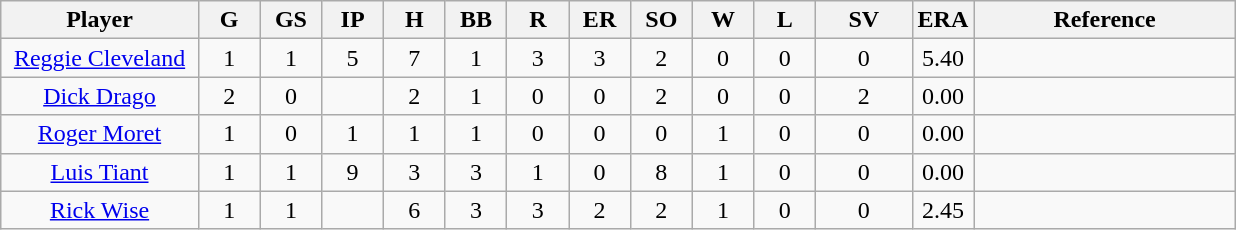<table class="wikitable sortable" style="text-align:center">
<tr>
<th width="16%">Player</th>
<th width="5%">G</th>
<th width="5%">GS</th>
<th width="5%">IP</th>
<th width="5%">H</th>
<th width="5%">BB</th>
<th width="5%">R</th>
<th width="5%">ER</th>
<th width="5%">SO</th>
<th width="5%">W</th>
<th width="5%">L</th>
<th>SV</th>
<th width="5%">ERA</th>
<th>Reference</th>
</tr>
<tr>
<td><a href='#'>Reggie Cleveland</a></td>
<td>1</td>
<td>1</td>
<td>5</td>
<td>7</td>
<td>1</td>
<td>3</td>
<td>3</td>
<td>2</td>
<td>0</td>
<td>0</td>
<td>0</td>
<td>5.40</td>
<td></td>
</tr>
<tr>
<td><a href='#'>Dick Drago</a></td>
<td>2</td>
<td>0</td>
<td></td>
<td>2</td>
<td>1</td>
<td>0</td>
<td>0</td>
<td>2</td>
<td>0</td>
<td>0</td>
<td>2</td>
<td>0.00</td>
<td></td>
</tr>
<tr>
<td><a href='#'>Roger Moret</a></td>
<td>1</td>
<td>0</td>
<td>1</td>
<td>1</td>
<td>1</td>
<td>0</td>
<td>0</td>
<td>0</td>
<td>1</td>
<td>0</td>
<td>0</td>
<td>0.00</td>
<td></td>
</tr>
<tr>
<td><a href='#'>Luis Tiant</a></td>
<td>1</td>
<td>1</td>
<td>9</td>
<td>3</td>
<td>3</td>
<td>1</td>
<td>0</td>
<td>8</td>
<td>1</td>
<td>0</td>
<td>0</td>
<td>0.00</td>
<td></td>
</tr>
<tr>
<td><a href='#'>Rick Wise</a></td>
<td>1</td>
<td>1</td>
<td></td>
<td>6</td>
<td>3</td>
<td>3</td>
<td>2</td>
<td>2</td>
<td>1</td>
<td>0</td>
<td>0</td>
<td>2.45</td>
<td></td>
</tr>
</table>
